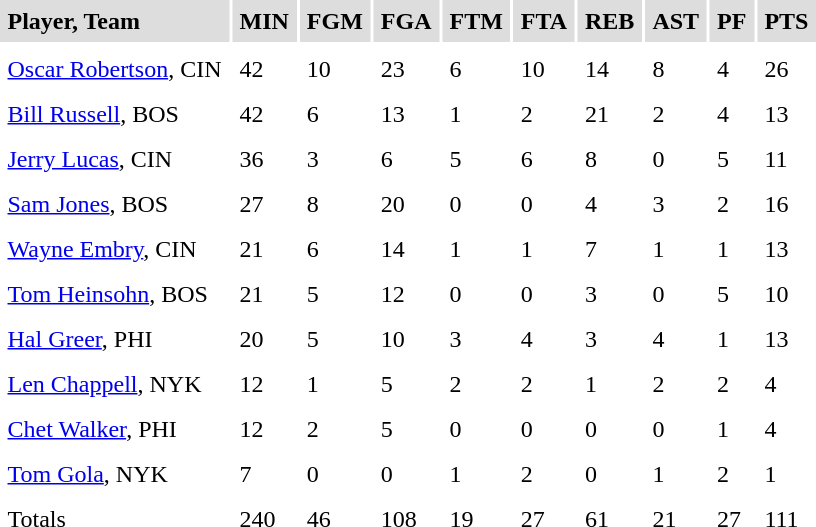<table cellpadding=5>
<tr bgcolor="#dddddd">
<td><strong>Player, Team</strong></td>
<td><strong>MIN</strong></td>
<td><strong>FGM</strong></td>
<td><strong>FGA</strong></td>
<td><strong>FTM</strong></td>
<td><strong>FTA</strong></td>
<td><strong>REB</strong></td>
<td><strong>AST</strong></td>
<td><strong>PF</strong></td>
<td><strong>PTS</strong></td>
</tr>
<tr bgcolor="#eeeeee">
</tr>
<tr>
<td><a href='#'>Oscar Robertson</a>, CIN</td>
<td>42</td>
<td>10</td>
<td>23</td>
<td>6</td>
<td>10</td>
<td>14</td>
<td>8</td>
<td>4</td>
<td>26</td>
</tr>
<tr>
<td><a href='#'>Bill Russell</a>, BOS</td>
<td>42</td>
<td>6</td>
<td>13</td>
<td>1</td>
<td>2</td>
<td>21</td>
<td>2</td>
<td>4</td>
<td>13</td>
</tr>
<tr>
<td><a href='#'>Jerry Lucas</a>, CIN</td>
<td>36</td>
<td>3</td>
<td>6</td>
<td>5</td>
<td>6</td>
<td>8</td>
<td>0</td>
<td>5</td>
<td>11</td>
</tr>
<tr>
<td><a href='#'>Sam Jones</a>, BOS</td>
<td>27</td>
<td>8</td>
<td>20</td>
<td>0</td>
<td>0</td>
<td>4</td>
<td>3</td>
<td>2</td>
<td>16</td>
</tr>
<tr>
<td><a href='#'>Wayne Embry</a>, CIN</td>
<td>21</td>
<td>6</td>
<td>14</td>
<td>1</td>
<td>1</td>
<td>7</td>
<td>1</td>
<td>1</td>
<td>13</td>
</tr>
<tr>
<td><a href='#'>Tom Heinsohn</a>, BOS</td>
<td>21</td>
<td>5</td>
<td>12</td>
<td>0</td>
<td>0</td>
<td>3</td>
<td>0</td>
<td>5</td>
<td>10</td>
</tr>
<tr>
<td><a href='#'>Hal Greer</a>, PHI</td>
<td>20</td>
<td>5</td>
<td>10</td>
<td>3</td>
<td>4</td>
<td>3</td>
<td>4</td>
<td>1</td>
<td>13</td>
</tr>
<tr>
<td><a href='#'>Len Chappell</a>, NYK</td>
<td>12</td>
<td>1</td>
<td>5</td>
<td>2</td>
<td>2</td>
<td>1</td>
<td>2</td>
<td>2</td>
<td>4</td>
</tr>
<tr>
<td><a href='#'>Chet Walker</a>, PHI</td>
<td>12</td>
<td>2</td>
<td>5</td>
<td>0</td>
<td>0</td>
<td>0</td>
<td>0</td>
<td>1</td>
<td>4</td>
</tr>
<tr>
<td><a href='#'>Tom Gola</a>, NYK</td>
<td>7</td>
<td>0</td>
<td>0</td>
<td>1</td>
<td>2</td>
<td>0</td>
<td>1</td>
<td>2</td>
<td>1</td>
</tr>
<tr>
<td>Totals</td>
<td>240</td>
<td>46</td>
<td>108</td>
<td>19</td>
<td>27</td>
<td>61</td>
<td>21</td>
<td>27</td>
<td>111</td>
</tr>
<tr>
</tr>
</table>
